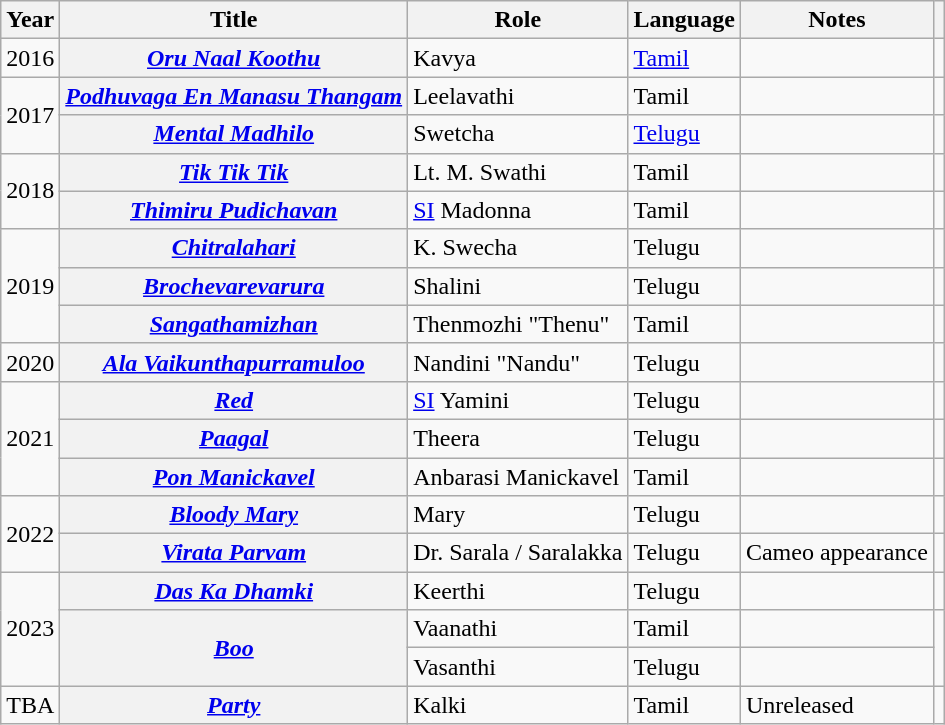<table class="wikitable sortable plainrowheaders">
<tr>
<th scope="col">Year</th>
<th scope="col">Title</th>
<th scope="col">Role</th>
<th scope="col">Language</th>
<th scope="col" class="unsortable">Notes</th>
<th scope="col" class="unsortable"></th>
</tr>
<tr>
<td>2016</td>
<th scope="row"><em><a href='#'>Oru Naal Koothu</a></em></th>
<td>Kavya</td>
<td><a href='#'>Tamil</a></td>
<td></td>
<td></td>
</tr>
<tr>
<td rowspan="2">2017</td>
<th scope="row"><em><a href='#'>Podhuvaga En Manasu Thangam</a></em></th>
<td>Leelavathi</td>
<td>Tamil</td>
<td></td>
<td></td>
</tr>
<tr>
<th scope="row"><em><a href='#'>Mental Madhilo</a></em></th>
<td>Swetcha</td>
<td><a href='#'>Telugu</a></td>
<td></td>
<td></td>
</tr>
<tr>
<td rowspan="2">2018</td>
<th scope="row"><em><a href='#'>Tik Tik Tik</a></em></th>
<td>Lt. M. Swathi</td>
<td>Tamil</td>
<td></td>
<td></td>
</tr>
<tr>
<th scope="row"><em><a href='#'>Thimiru Pudichavan</a></em></th>
<td><a href='#'>SI</a> Madonna</td>
<td>Tamil</td>
<td></td>
<td></td>
</tr>
<tr>
<td rowspan="3">2019</td>
<th scope="row"><em><a href='#'>Chitralahari</a></em></th>
<td>K. Swecha</td>
<td>Telugu</td>
<td></td>
<td></td>
</tr>
<tr>
<th scope="row"><em><a href='#'>Brochevarevarura</a></em></th>
<td>Shalini</td>
<td>Telugu</td>
<td></td>
<td></td>
</tr>
<tr>
<th scope="row"><em><a href='#'>Sangathamizhan</a></em></th>
<td>Thenmozhi "Thenu"</td>
<td>Tamil</td>
<td></td>
<td></td>
</tr>
<tr>
<td>2020</td>
<th scope="row"><em><a href='#'>Ala Vaikunthapurramuloo</a></em></th>
<td>Nandini "Nandu"</td>
<td>Telugu</td>
<td></td>
<td></td>
</tr>
<tr>
<td rowspan="3">2021</td>
<th scope="row"><em><a href='#'>Red</a></em></th>
<td><a href='#'>SI</a> Yamini</td>
<td>Telugu</td>
<td></td>
<td></td>
</tr>
<tr>
<th scope="row"><em><a href='#'>Paagal</a></em></th>
<td>Theera</td>
<td>Telugu</td>
<td></td>
<td></td>
</tr>
<tr>
<th scope="row"><em><a href='#'>Pon Manickavel</a></em></th>
<td>Anbarasi Manickavel</td>
<td>Tamil</td>
<td></td>
<td></td>
</tr>
<tr>
<td rowspan="2">2022</td>
<th scope="row"><em><a href='#'>Bloody Mary</a></em></th>
<td>Mary</td>
<td>Telugu</td>
<td></td>
<td></td>
</tr>
<tr>
<th scope="row"><em><a href='#'>Virata Parvam</a></em></th>
<td>Dr. Sarala / Saralakka</td>
<td>Telugu</td>
<td>Cameo appearance</td>
<td></td>
</tr>
<tr>
<td rowspan="3">2023</td>
<th scope="row"><em><a href='#'>Das Ka Dhamki</a></em></th>
<td>Keerthi</td>
<td>Telugu</td>
<td></td>
<td></td>
</tr>
<tr>
<th rowspan="2" scope="row"><em><a href='#'>Boo</a></em></th>
<td>Vaanathi</td>
<td>Tamil</td>
<td></td>
<td rowspan="2"></td>
</tr>
<tr>
<td>Vasanthi</td>
<td>Telugu</td>
<td></td>
</tr>
<tr>
<td>TBA</td>
<th scope="row"><em><a href='#'>Party</a></em></th>
<td>Kalki</td>
<td>Tamil</td>
<td>Unreleased</td>
<td></td>
</tr>
</table>
